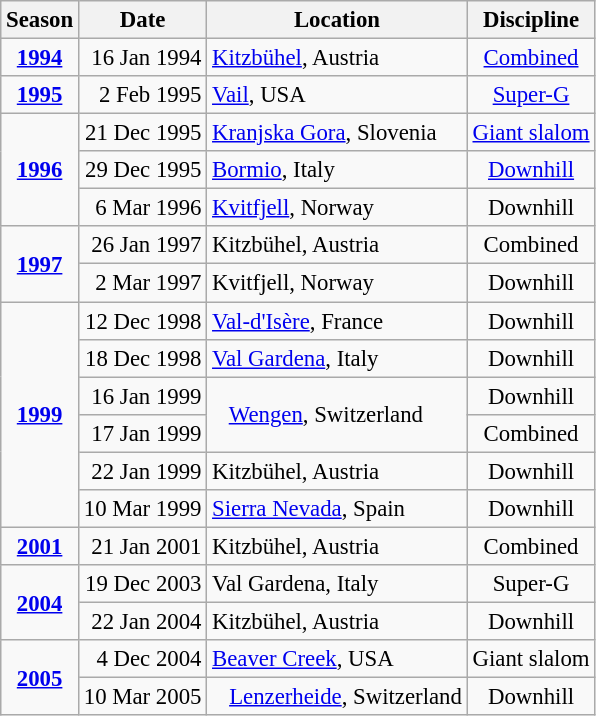<table class="wikitable" style="text-align:center; font-size:95%;">
<tr>
<th>Season</th>
<th>Date</th>
<th>Location</th>
<th>Discipline</th>
</tr>
<tr>
<td><strong><a href='#'>1994</a></strong></td>
<td align=right>16 Jan 1994</td>
<td align=left><a href='#'>Kitzbühel</a>, Austria</td>
<td><a href='#'>Combined</a></td>
</tr>
<tr>
<td><strong><a href='#'>1995</a></strong></td>
<td align=right>2 Feb 1995</td>
<td align=left><a href='#'>Vail</a>, USA</td>
<td><a href='#'>Super-G</a></td>
</tr>
<tr>
<td rowspan=3><strong><a href='#'>1996</a></strong></td>
<td align=right>21 Dec 1995</td>
<td align=left><a href='#'>Kranjska Gora</a>, Slovenia</td>
<td><a href='#'>Giant slalom</a></td>
</tr>
<tr>
<td align=right>29 Dec 1995</td>
<td align=left><a href='#'>Bormio</a>, Italy</td>
<td><a href='#'>Downhill</a></td>
</tr>
<tr>
<td align=right>6 Mar 1996</td>
<td align=left><a href='#'>Kvitfjell</a>, Norway</td>
<td>Downhill</td>
</tr>
<tr>
<td rowspan=2><strong><a href='#'>1997</a></strong></td>
<td align=right>26 Jan 1997</td>
<td align=left>Kitzbühel, Austria</td>
<td>Combined</td>
</tr>
<tr>
<td align=right>2 Mar 1997</td>
<td align=left>Kvitfjell, Norway</td>
<td>Downhill</td>
</tr>
<tr>
<td rowspan=6><strong><a href='#'>1999</a></strong></td>
<td align=right>12 Dec 1998</td>
<td align=left><a href='#'>Val-d'Isère</a>, France</td>
<td>Downhill</td>
</tr>
<tr>
<td align=right>18 Dec 1998</td>
<td align=left><a href='#'>Val Gardena</a>, Italy</td>
<td>Downhill</td>
</tr>
<tr>
<td align=right>16 Jan 1999</td>
<td rowspan=2 align=left>   <a href='#'>Wengen</a>, Switzerland</td>
<td>Downhill</td>
</tr>
<tr>
<td align=right>17 Jan 1999</td>
<td>Combined</td>
</tr>
<tr>
<td align=right>22 Jan 1999</td>
<td align=left>Kitzbühel, Austria</td>
<td>Downhill</td>
</tr>
<tr>
<td align=right>10 Mar 1999</td>
<td align=left><a href='#'>Sierra Nevada</a>, Spain</td>
<td>Downhill</td>
</tr>
<tr>
<td><strong><a href='#'>2001</a></strong></td>
<td align=right>21 Jan 2001</td>
<td align=left>Kitzbühel, Austria</td>
<td>Combined</td>
</tr>
<tr>
<td rowspan=2><strong><a href='#'>2004</a></strong></td>
<td align=right>19 Dec 2003</td>
<td align=left>Val Gardena, Italy</td>
<td>Super-G</td>
</tr>
<tr>
<td align=right>22 Jan 2004</td>
<td align=left>Kitzbühel, Austria</td>
<td>Downhill</td>
</tr>
<tr>
<td rowspan=2><strong><a href='#'>2005</a></strong></td>
<td align=right>4 Dec 2004</td>
<td align=left><a href='#'>Beaver Creek</a>, USA</td>
<td>Giant slalom</td>
</tr>
<tr>
<td align=right>10 Mar 2005</td>
<td align=left>   <a href='#'>Lenzerheide</a>, Switzerland</td>
<td>Downhill</td>
</tr>
</table>
